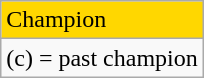<table class="wikitable">
<tr style="background:gold">
<td>Champion</td>
</tr>
<tr>
<td>(c) = past champion</td>
</tr>
</table>
